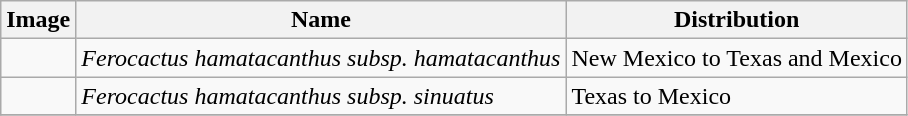<table class="wikitable">
<tr>
<th>Image</th>
<th>Name</th>
<th>Distribution</th>
</tr>
<tr>
<td></td>
<td><em>Ferocactus hamatacanthus subsp. hamatacanthus </em></td>
<td>New Mexico to Texas and Mexico</td>
</tr>
<tr>
<td></td>
<td><em>Ferocactus hamatacanthus subsp. sinuatus</em> </td>
<td>Texas to Mexico</td>
</tr>
<tr>
</tr>
</table>
